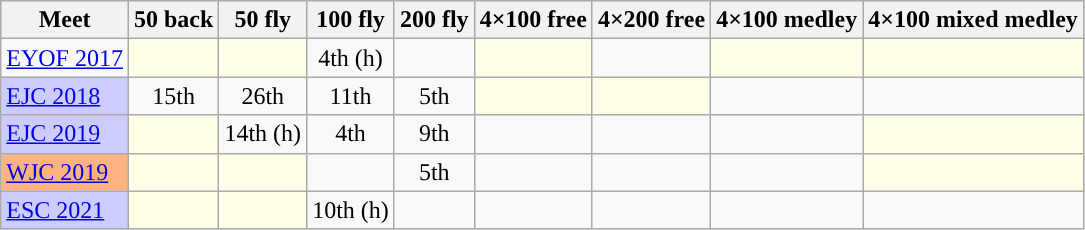<table class="sortable wikitable">
<tr>
<th>Meet</th>
<th class="unsortable">50 back</th>
<th class="unsortable">50 fly</th>
<th class="unsortable">100 fly</th>
<th class="unsortable">200 fly</th>
<th class="unsortable">4×100 free</th>
<th class="unsortable">4×200 free</th>
<th class="unsortable">4×100 medley</th>
<th class="unsortable">4×100 mixed medley</th>
</tr>
<tr>
<td><a href='#'>EYOF 2017</a></td>
<td style="background:#fdffe7"></td>
<td style="background:#fdffe7"></td>
<td align="center">4th (h)</td>
<td align="center"></td>
<td style="background:#fdffe7"></td>
<td></td>
<td style="background:#fdffe7"></td>
<td style="background:#fdffe7"></td>
</tr>
<tr>
<td style="background:#ccccff"><a href='#'>EJC 2018</a></td>
<td align="center">15th</td>
<td align="center">26th</td>
<td align="center">11th</td>
<td align="center">5th</td>
<td style="background:#fdffe7"></td>
<td style="background:#fdffe7"></td>
<td align="center"></td>
<td align="center"></td>
</tr>
<tr>
<td style="background:#ccccff"><a href='#'>EJC 2019</a></td>
<td style="background:#fdffe7"></td>
<td align="center">14th (h)</td>
<td align="center">4th</td>
<td align="center">9th</td>
<td align="center"></td>
<td align="center"></td>
<td align="center"></td>
<td style="background:#fdffe7"></td>
</tr>
<tr>
<td style="background:#ffb380"><a href='#'>WJC 2019</a></td>
<td style="background:#fdffe7"></td>
<td style="background:#fdffe7"></td>
<td align="center"></td>
<td align="center">5th</td>
<td align="center"></td>
<td align="center"></td>
<td align="center"></td>
<td style="background:#fdffe7"></td>
</tr>
<tr>
<td style="background:#ccccff"><a href='#'>ESC 2021</a></td>
<td style="background:#fdffe7"></td>
<td style="background:#fdffe7"></td>
<td align="center">10th (h)</td>
<td align="center"></td>
<td></td>
<td></td>
<td></td>
<td></td>
</tr>
</table>
